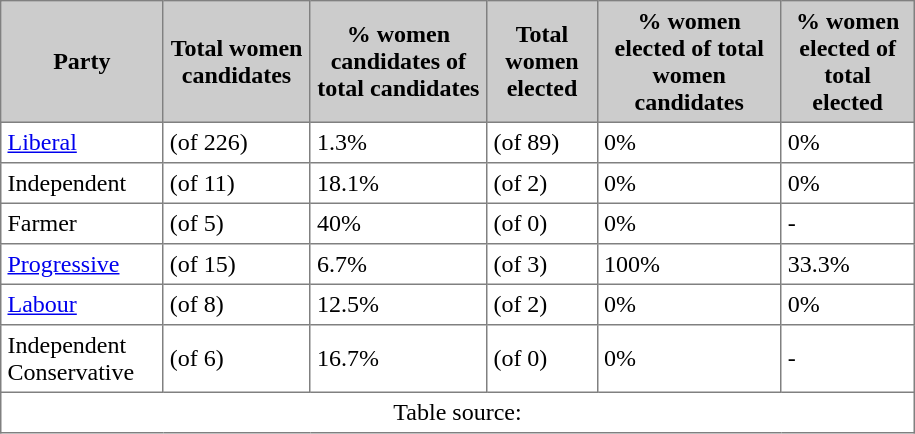<table border="1" cellpadding="4" width="610" cellspacing="0" style="border-collapse: collapse" class="sortable">
<tr bgcolor="CCCCCC">
<th>Party</th>
<th>Total women candidates</th>
<th>% women candidates of total candidates</th>
<th>Total women elected</th>
<th>% women elected of total women candidates</th>
<th>% women elected of total elected</th>
</tr>
<tr>
<td><a href='#'>Liberal</a></td>
<td> (of 226)</td>
<td>1.3%</td>
<td> (of 89)</td>
<td>0%</td>
<td>0%</td>
</tr>
<tr>
<td>Independent</td>
<td> (of 11)</td>
<td>18.1%</td>
<td> (of 2)</td>
<td>0%</td>
<td>0%</td>
</tr>
<tr>
<td>Farmer</td>
<td> (of 5)</td>
<td>40%</td>
<td> (of 0)</td>
<td>0%</td>
<td>-</td>
</tr>
<tr>
<td><a href='#'>Progressive</a></td>
<td> (of 15)</td>
<td>6.7%</td>
<td> (of 3)</td>
<td>100%</td>
<td>33.3%</td>
</tr>
<tr>
<td><a href='#'>Labour</a></td>
<td> (of 8)</td>
<td>12.5%</td>
<td> (of 2)</td>
<td>0%</td>
<td>0%</td>
</tr>
<tr>
<td>Independent Conservative</td>
<td> (of 6)</td>
<td>16.7%</td>
<td> (of 0)</td>
<td>0%</td>
<td>-</td>
</tr>
<tr class="sortbottom">
<td colspan="6" align="center">Table source:</td>
</tr>
</table>
